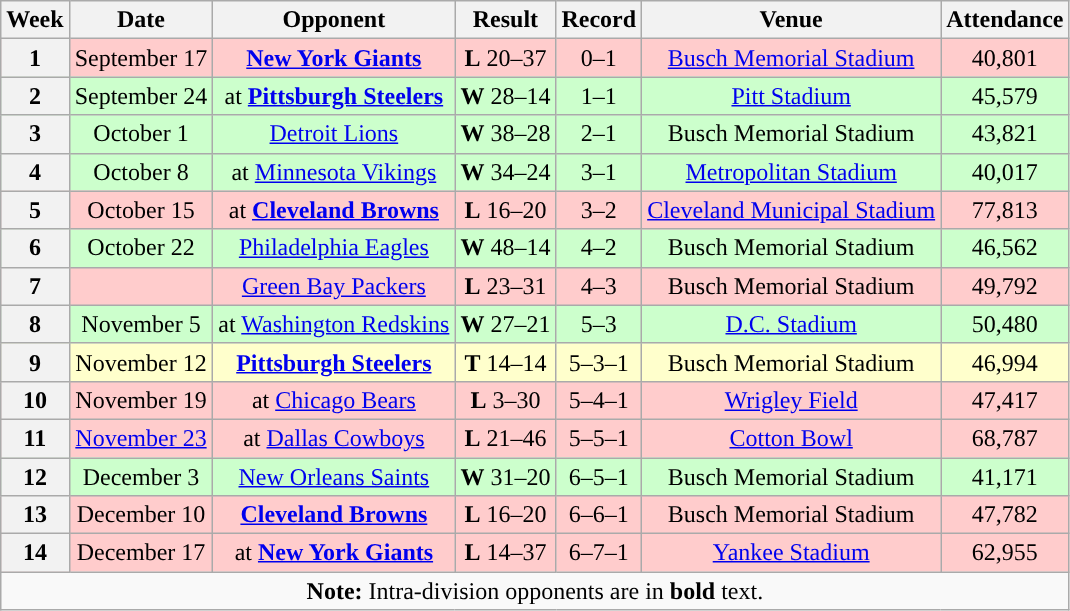<table class="wikitable" style="text-align:center">
<tr>
<th>Week</th>
<th>Date</th>
<th>Opponent</th>
<th>Result</th>
<th>Record</th>
<th>Venue</th>
<th>Attendance</th>
</tr>
<tr style="background:#fcc">
<th>1</th>
<td>September 17</td>
<td><strong><a href='#'>New York Giants</a></strong></td>
<td><strong>L</strong> 20–37</td>
<td>0–1</td>
<td><a href='#'>Busch Memorial Stadium</a></td>
<td>40,801</td>
</tr>
<tr style="background:#cfc">
<th>2</th>
<td>September 24</td>
<td>at <strong><a href='#'>Pittsburgh Steelers</a></strong></td>
<td><strong>W</strong> 28–14</td>
<td>1–1</td>
<td><a href='#'>Pitt Stadium</a></td>
<td>45,579</td>
</tr>
<tr style="background:#cfc">
<th>3</th>
<td>October 1</td>
<td><a href='#'>Detroit Lions</a></td>
<td><strong>W</strong> 38–28</td>
<td>2–1</td>
<td>Busch Memorial Stadium</td>
<td>43,821</td>
</tr>
<tr style="background:#cfc">
<th>4</th>
<td>October 8</td>
<td>at <a href='#'>Minnesota Vikings</a></td>
<td><strong>W</strong> 34–24</td>
<td>3–1</td>
<td><a href='#'>Metropolitan Stadium</a></td>
<td>40,017</td>
</tr>
<tr style="background:#fcc">
<th>5</th>
<td>October 15</td>
<td>at <strong><a href='#'>Cleveland Browns</a></strong></td>
<td><strong>L</strong> 16–20</td>
<td>3–2</td>
<td><a href='#'>Cleveland Municipal Stadium</a></td>
<td>77,813</td>
</tr>
<tr style="background:#cfc">
<th>6</th>
<td>October 22</td>
<td><a href='#'>Philadelphia Eagles</a></td>
<td><strong>W</strong> 48–14</td>
<td>4–2</td>
<td>Busch Memorial Stadium</td>
<td>46,562</td>
</tr>
<tr style="background:#fcc">
<th>7</th>
<td></td>
<td><a href='#'>Green Bay Packers</a></td>
<td><strong>L</strong> 23–31</td>
<td>4–3</td>
<td>Busch Memorial Stadium</td>
<td>49,792</td>
</tr>
<tr style="background:#cfc">
<th>8</th>
<td>November 5</td>
<td>at <a href='#'>Washington Redskins</a></td>
<td><strong>W</strong> 27–21</td>
<td>5–3</td>
<td><a href='#'>D.C. Stadium</a></td>
<td>50,480</td>
</tr>
<tr style="background:#ffc">
<th>9</th>
<td>November 12</td>
<td><strong><a href='#'>Pittsburgh Steelers</a></strong></td>
<td><strong>T</strong> 14–14</td>
<td>5–3–1</td>
<td>Busch Memorial Stadium</td>
<td>46,994</td>
</tr>
<tr style="background:#fcc">
<th>10</th>
<td>November 19</td>
<td>at <a href='#'>Chicago Bears</a></td>
<td><strong>L</strong> 3–30</td>
<td>5–4–1</td>
<td><a href='#'>Wrigley Field</a></td>
<td>47,417</td>
</tr>
<tr style="background:#fcc">
<th>11</th>
<td><a href='#'>November 23</a></td>
<td>at <a href='#'>Dallas Cowboys</a></td>
<td><strong>L</strong> 21–46</td>
<td>5–5–1</td>
<td><a href='#'>Cotton Bowl</a></td>
<td>68,787</td>
</tr>
<tr style="background:#cfc">
<th>12</th>
<td>December 3</td>
<td><a href='#'>New Orleans Saints</a></td>
<td><strong>W</strong> 31–20</td>
<td>6–5–1</td>
<td>Busch Memorial Stadium</td>
<td>41,171</td>
</tr>
<tr style="background:#fcc">
<th>13</th>
<td>December 10</td>
<td><strong><a href='#'>Cleveland Browns</a></strong></td>
<td><strong>L</strong> 16–20</td>
<td>6–6–1</td>
<td>Busch Memorial Stadium</td>
<td>47,782</td>
</tr>
<tr style="background:#fcc">
<th>14</th>
<td>December 17</td>
<td>at <strong><a href='#'>New York Giants</a></strong></td>
<td><strong>L</strong> 14–37</td>
<td>6–7–1</td>
<td><a href='#'>Yankee Stadium</a></td>
<td>62,955</td>
</tr>
<tr>
<td colspan="8"><strong>Note:</strong> Intra-division opponents are in <strong>bold</strong> text.</td>
</tr>
</table>
